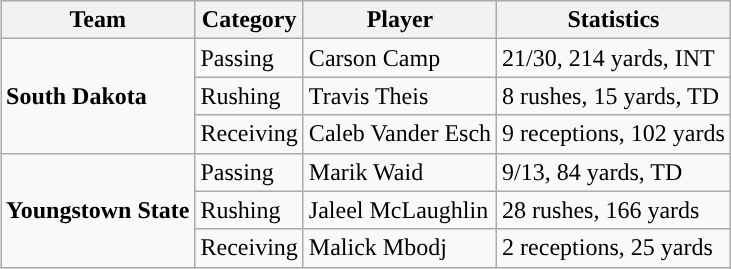<table class="wikitable" style="float: right;">
<tr>
<th>Team</th>
<th>Category</th>
<th>Player</th>
<th>Statistics</th>
</tr>
<tr>
<td rowspan=3><strong>South Dakota</strong></td>
<td>Passing</td>
<td>Carson Camp</td>
<td>21/30, 214 yards, INT</td>
</tr>
<tr>
<td>Rushing</td>
<td>Travis Theis</td>
<td>8 rushes, 15 yards, TD</td>
</tr>
<tr>
<td>Receiving</td>
<td>Caleb Vander Esch</td>
<td>9 receptions, 102 yards</td>
</tr>
<tr>
<td rowspan=3><strong>Youngstown State</strong></td>
<td>Passing</td>
<td>Marik Waid</td>
<td>9/13, 84 yards, TD</td>
</tr>
<tr>
<td>Rushing</td>
<td>Jaleel McLaughlin</td>
<td>28 rushes, 166 yards</td>
</tr>
<tr>
<td>Receiving</td>
<td>Malick Mbodj</td>
<td>2 receptions, 25 yards</td>
</tr>
</table>
